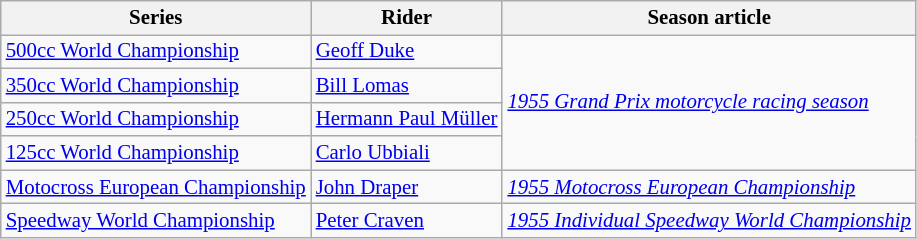<table class="wikitable" style="font-size: 87%;">
<tr>
<th>Series</th>
<th>Rider</th>
<th>Season article</th>
</tr>
<tr>
<td><a href='#'>500cc World Championship</a></td>
<td> <a href='#'>Geoff Duke</a></td>
<td rowspan=4><em><a href='#'>1955 Grand Prix motorcycle racing season</a></em></td>
</tr>
<tr>
<td><a href='#'>350cc World Championship</a></td>
<td> <a href='#'>Bill Lomas</a></td>
</tr>
<tr>
<td><a href='#'>250cc World Championship</a></td>
<td> <a href='#'>Hermann Paul Müller</a></td>
</tr>
<tr>
<td><a href='#'>125cc World Championship</a></td>
<td> <a href='#'>Carlo Ubbiali</a></td>
</tr>
<tr>
<td><a href='#'>Motocross European Championship</a></td>
<td> <a href='#'>John Draper</a></td>
<td><em><a href='#'>1955 Motocross European Championship</a></em></td>
</tr>
<tr>
<td><a href='#'>Speedway World Championship</a></td>
<td> <a href='#'>Peter Craven</a></td>
<td><em><a href='#'>1955 Individual Speedway World Championship</a></em></td>
</tr>
</table>
